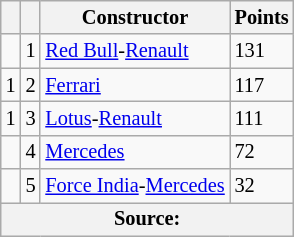<table class="wikitable" style="font-size: 85%;">
<tr>
<th></th>
<th></th>
<th>Constructor</th>
<th>Points</th>
</tr>
<tr>
<td align="left"></td>
<td align="center">1</td>
<td> <a href='#'>Red Bull</a>-<a href='#'>Renault</a></td>
<td>131</td>
</tr>
<tr>
<td align="left"> 1</td>
<td align="center">2</td>
<td> <a href='#'>Ferrari</a></td>
<td>117</td>
</tr>
<tr>
<td align="left"> 1</td>
<td align="center">3</td>
<td> <a href='#'>Lotus</a>-<a href='#'>Renault</a></td>
<td>111</td>
</tr>
<tr>
<td align="left"></td>
<td align="center">4</td>
<td> <a href='#'>Mercedes</a></td>
<td>72</td>
</tr>
<tr>
<td align="left"></td>
<td align="center">5</td>
<td> <a href='#'>Force India</a>-<a href='#'>Mercedes</a></td>
<td>32</td>
</tr>
<tr>
<th colspan=4>Source: </th>
</tr>
</table>
